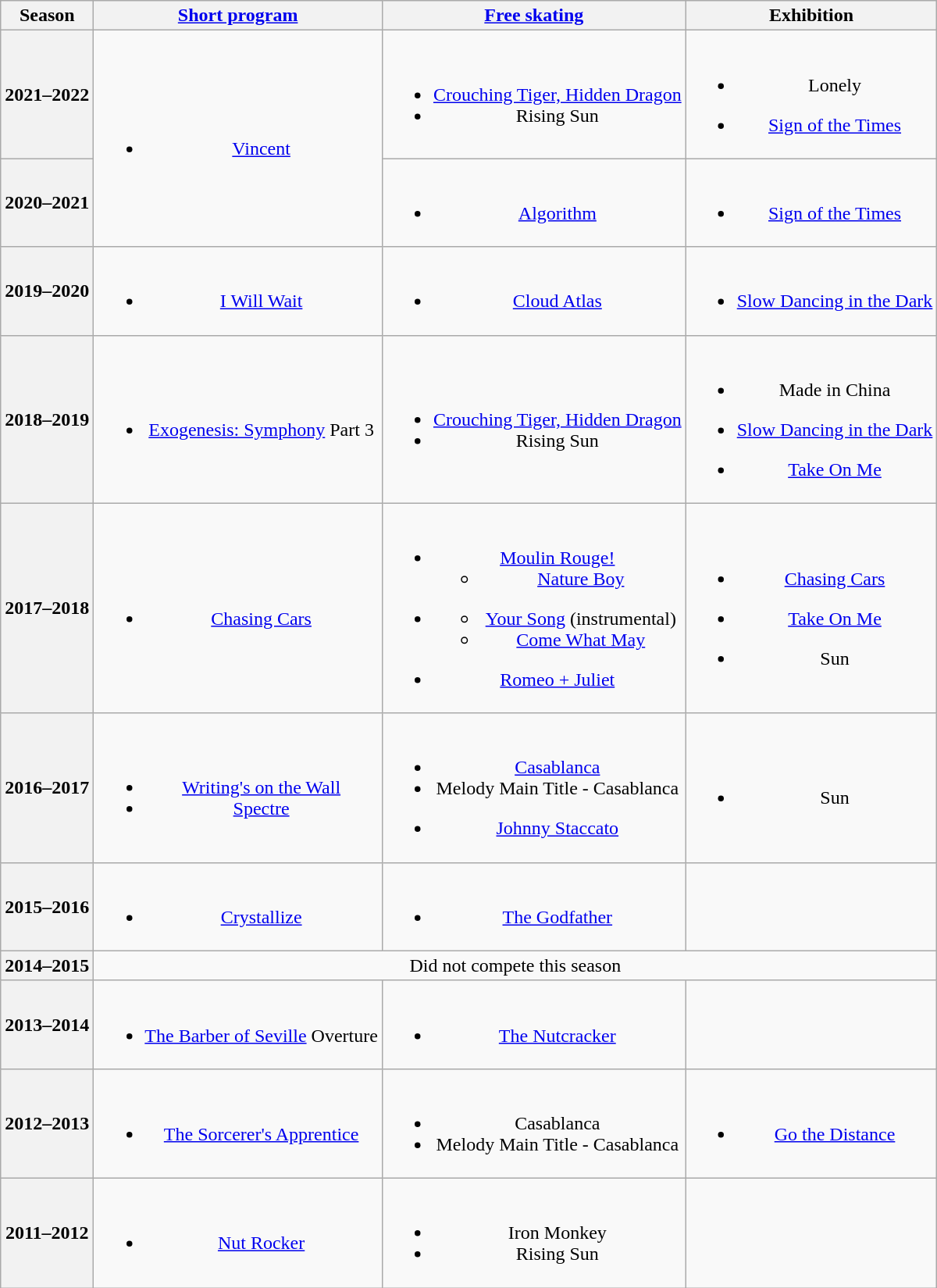<table class=wikitable style=text-align:center>
<tr>
<th>Season</th>
<th><a href='#'>Short program</a></th>
<th><a href='#'>Free skating</a></th>
<th>Exhibition</th>
</tr>
<tr>
<th>2021–2022 <br> </th>
<td rowspan=2><br><ul><li><a href='#'>Vincent</a> <br> </li></ul></td>
<td><br><ul><li><a href='#'>Crouching Tiger, Hidden Dragon</a> <br></li><li>Rising Sun <br> </li></ul></td>
<td><br><ul><li>Lonely <br></li></ul><ul><li><a href='#'>Sign of the Times</a> <br></li></ul></td>
</tr>
<tr>
<th>2020–2021 <br> </th>
<td><br><ul><li><a href='#'>Algorithm</a> <br> </li></ul></td>
<td><br><ul><li><a href='#'>Sign of the Times</a><br></li></ul></td>
</tr>
<tr>
<th>2019–2020 <br> </th>
<td><br><ul><li><a href='#'>I Will Wait</a> <br> </li></ul></td>
<td><br><ul><li><a href='#'>Cloud Atlas</a> <br> </li></ul></td>
<td><br><ul><li><a href='#'>Slow Dancing in the Dark</a><br></li></ul></td>
</tr>
<tr>
<th>2018–2019 <br> </th>
<td><br><ul><li><a href='#'>Exogenesis: Symphony</a> Part 3 <br></li></ul></td>
<td><br><ul><li><a href='#'>Crouching Tiger, Hidden Dragon</a> <br></li><li>Rising Sun <br></li></ul></td>
<td><br><ul><li>Made in China <br></li></ul><ul><li><a href='#'>Slow Dancing in the Dark</a> <br></li></ul><ul><li><a href='#'>Take On Me</a> <br></li></ul></td>
</tr>
<tr>
<th>2017–2018 <br> </th>
<td><br><ul><li><a href='#'>Chasing Cars</a> <br></li></ul></td>
<td><br><ul><li><a href='#'>Moulin Rouge!</a><ul><li><a href='#'>Nature Boy</a> <br></li></ul></li></ul><ul><li><ul><li><a href='#'>Your Song</a> (instrumental) <br></li><li><a href='#'>Come What May</a> <br></li></ul></li></ul><ul><li><a href='#'>Romeo + Juliet</a> <br></li></ul></td>
<td><br><ul><li><a href='#'>Chasing Cars</a> <br></li></ul><ul><li><a href='#'>Take On Me</a> <br></li></ul><ul><li>Sun <br> </li></ul></td>
</tr>
<tr>
<th>2016–2017 <br> </th>
<td><br><ul><li><a href='#'>Writing's on the Wall</a> <br></li><li><a href='#'>Spectre</a> <br></li></ul></td>
<td><br><ul><li><a href='#'>Casablanca</a> <br></li><li>Melody Main Title - Casablanca <br></li></ul><ul><li><a href='#'>Johnny Staccato</a> <br></li></ul></td>
<td><br><ul><li>Sun <br> </li></ul></td>
</tr>
<tr>
<th>2015–2016 <br> </th>
<td><br><ul><li><a href='#'>Crystallize</a> <br></li></ul></td>
<td><br><ul><li><a href='#'>The Godfather</a> <br></li></ul></td>
<td></td>
</tr>
<tr>
<th>2014–2015 <br> </th>
<td colspan=3>Did not compete this season</td>
</tr>
<tr>
<th>2013–2014 <br> </th>
<td><br><ul><li><a href='#'>The Barber of Seville</a> Overture <br></li></ul></td>
<td><br><ul><li><a href='#'>The Nutcracker</a> <br></li></ul></td>
<td></td>
</tr>
<tr>
<th>2012–2013 <br> </th>
<td><br><ul><li><a href='#'>The Sorcerer's Apprentice</a> <br></li></ul></td>
<td><br><ul><li>Casablanca <br></li><li>Melody Main Title - Casablanca <br></li></ul></td>
<td><br><ul><li><a href='#'>Go the Distance</a></li></ul></td>
</tr>
<tr>
<th>2011–2012 <br> </th>
<td><br><ul><li><a href='#'>Nut Rocker</a> <br></li></ul></td>
<td><br><ul><li>Iron Monkey <br></li><li>Rising Sun <br></li></ul></td>
<td></td>
</tr>
</table>
